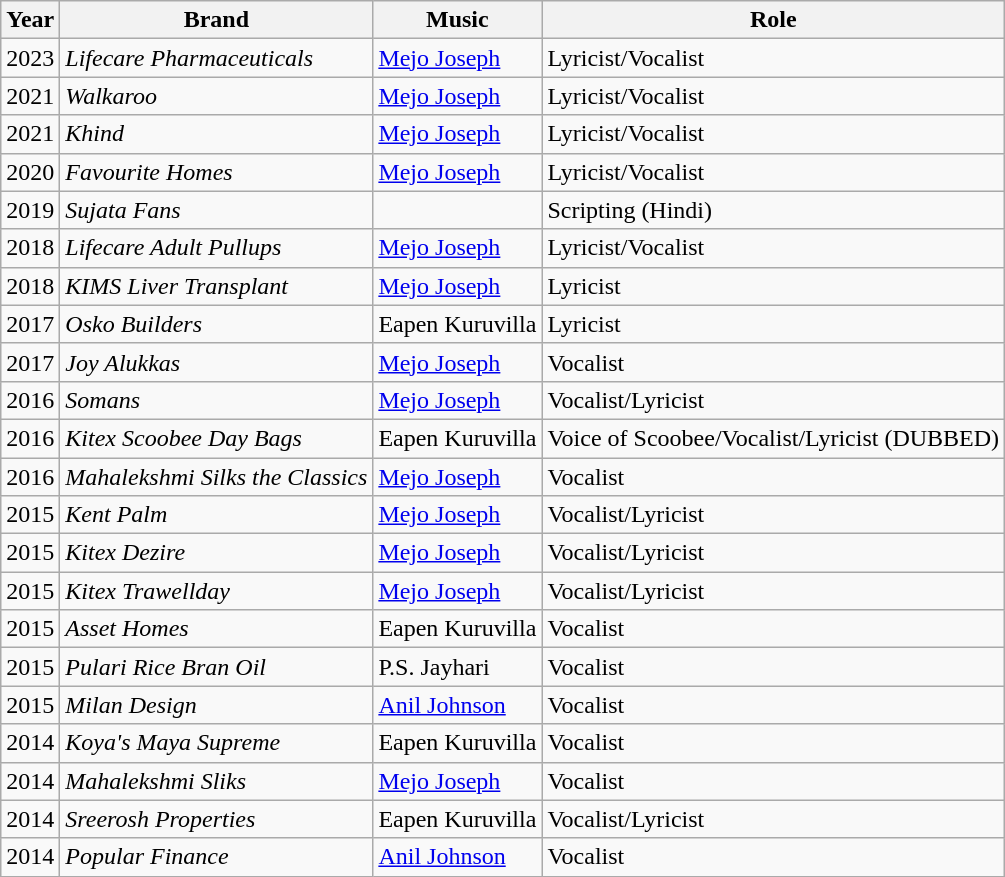<table class = "sortable wikitable">
<tr>
<th>Year</th>
<th>Brand</th>
<th>Music</th>
<th>Role</th>
</tr>
<tr |->
<td rowspan="1">2023</td>
<td><em>Lifecare Pharmaceuticals</em></td>
<td><a href='#'>Mejo Joseph</a></td>
<td>Lyricist/Vocalist</td>
</tr>
<tr>
<td rowspan="1">2021</td>
<td><em>Walkaroo</em></td>
<td><a href='#'>Mejo Joseph</a></td>
<td>Lyricist/Vocalist</td>
</tr>
<tr>
<td rowspan="1">2021</td>
<td><em>Khind</em></td>
<td><a href='#'>Mejo Joseph</a></td>
<td>Lyricist/Vocalist</td>
</tr>
<tr>
<td rowspan="1">2020</td>
<td><em>Favourite Homes</em></td>
<td><a href='#'>Mejo Joseph</a></td>
<td>Lyricist/Vocalist</td>
</tr>
<tr>
<td rowspan="1">2019</td>
<td><em>Sujata Fans</em></td>
<td></td>
<td>Scripting (Hindi)</td>
</tr>
<tr>
<td rowspan="1">2018</td>
<td><em>Lifecare Adult Pullups</em></td>
<td><a href='#'>Mejo Joseph</a></td>
<td>Lyricist/Vocalist</td>
</tr>
<tr>
<td rowspan="1">2018</td>
<td><em>KIMS Liver Transplant</em></td>
<td><a href='#'>Mejo Joseph</a></td>
<td>Lyricist</td>
</tr>
<tr>
<td rowspan="1">2017</td>
<td><em>Osko Builders</em></td>
<td>Eapen Kuruvilla</td>
<td>Lyricist</td>
</tr>
<tr>
<td rowspan="1">2017</td>
<td><em>Joy Alukkas</em></td>
<td><a href='#'>Mejo Joseph</a></td>
<td>Vocalist</td>
</tr>
<tr>
<td rowspan="1">2016</td>
<td><em>Somans</em></td>
<td><a href='#'>Mejo Joseph</a></td>
<td>Vocalist/Lyricist</td>
</tr>
<tr>
<td rowspan="1">2016</td>
<td><em>Kitex Scoobee Day Bags</em></td>
<td>Eapen Kuruvilla</td>
<td>Voice of Scoobee/Vocalist/Lyricist (DUBBED)</td>
</tr>
<tr>
<td rowspan="1">2016</td>
<td><em>Mahalekshmi Silks the Classics</em></td>
<td><a href='#'>Mejo Joseph</a></td>
<td>Vocalist</td>
</tr>
<tr>
<td rowspan="1">2015</td>
<td><em>Kent Palm</em></td>
<td><a href='#'>Mejo Joseph</a></td>
<td>Vocalist/Lyricist</td>
</tr>
<tr>
<td rowspan="1">2015</td>
<td><em>Kitex Dezire</em></td>
<td><a href='#'>Mejo Joseph</a></td>
<td>Vocalist/Lyricist</td>
</tr>
<tr>
<td rowspan="1">2015</td>
<td><em>Kitex Trawellday</em></td>
<td><a href='#'>Mejo Joseph</a></td>
<td>Vocalist/Lyricist</td>
</tr>
<tr>
<td rowspan="1">2015</td>
<td><em>Asset Homes</em></td>
<td>Eapen Kuruvilla</td>
<td>Vocalist</td>
</tr>
<tr>
<td rowspan="1">2015</td>
<td><em>Pulari Rice Bran Oil</em></td>
<td>P.S. Jayhari</td>
<td>Vocalist</td>
</tr>
<tr>
<td rowspan="1">2015</td>
<td><em>Milan Design</em></td>
<td><a href='#'>Anil Johnson</a></td>
<td>Vocalist</td>
</tr>
<tr>
<td rowspan="1">2014</td>
<td><em>Koya's Maya Supreme</em></td>
<td>Eapen Kuruvilla</td>
<td>Vocalist</td>
</tr>
<tr>
<td rowspan="1">2014</td>
<td><em>Mahalekshmi Sliks</em></td>
<td><a href='#'>Mejo Joseph</a></td>
<td>Vocalist</td>
</tr>
<tr>
<td rowspan="1">2014</td>
<td><em>Sreerosh Properties</em></td>
<td>Eapen Kuruvilla</td>
<td>Vocalist/Lyricist</td>
</tr>
<tr>
<td rowspan="1">2014</td>
<td><em>Popular Finance</em></td>
<td><a href='#'>Anil Johnson</a></td>
<td>Vocalist</td>
</tr>
</table>
